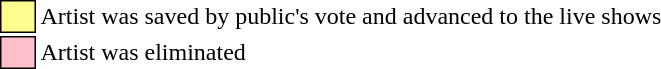<table class="toccolours"style="font-size: 100%; white-space: nowrap">
<tr>
<td style="background:#fdfc8f; border:1px solid black">     </td>
<td>Artist was saved by public's vote and advanced to the live shows</td>
</tr>
<tr>
<td style="background:pink; border:1px solid black">     </td>
<td>Artist was eliminated</td>
</tr>
</table>
